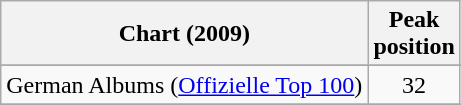<table class="wikitable sortable">
<tr>
<th>Chart (2009)</th>
<th>Peak<br>position</th>
</tr>
<tr>
</tr>
<tr>
</tr>
<tr>
</tr>
<tr>
</tr>
<tr>
<td align="left">German Albums (<a href='#'>Offizielle Top 100</a>)</td>
<td align="center">32</td>
</tr>
<tr>
</tr>
<tr>
</tr>
<tr>
</tr>
<tr>
</tr>
</table>
